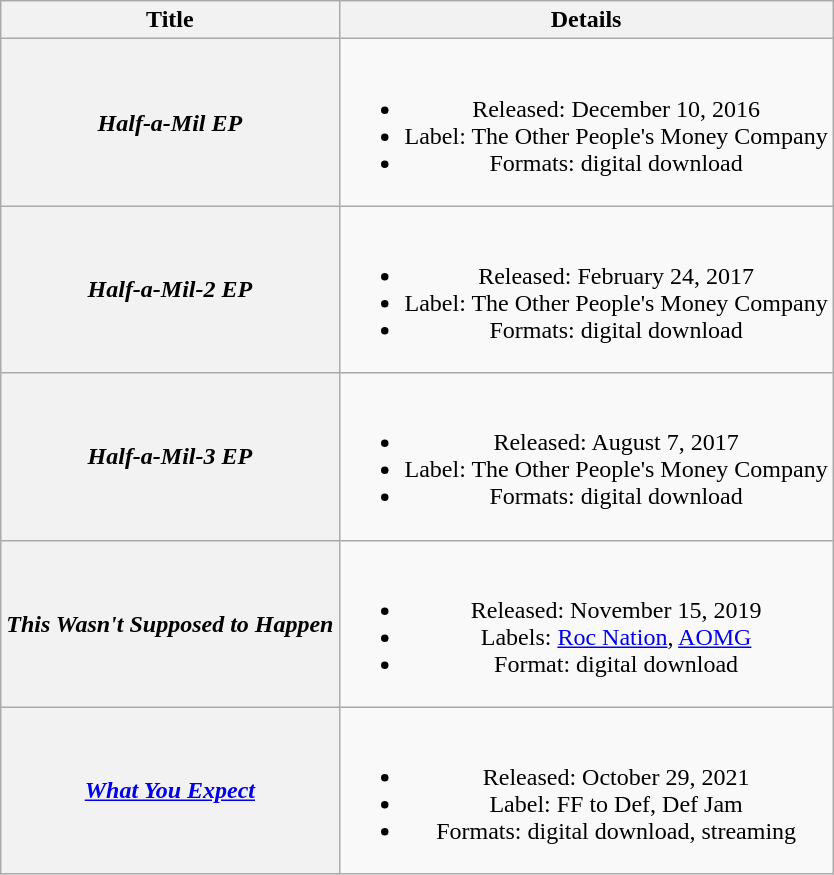<table class="wikitable plainrowheaders" style="text-align: center;">
<tr>
<th>Title</th>
<th>Details</th>
</tr>
<tr>
<th scope="row"><em>Half-a-Mil EP</em><br></th>
<td><br><ul><li>Released: December 10, 2016</li><li>Label: The Other People's Money Company</li><li>Formats: digital download</li></ul></td>
</tr>
<tr>
<th scope="row"><em>Half-a-Mil-2 EP</em><br></th>
<td><br><ul><li>Released: February 24, 2017</li><li>Label: The Other People's Money Company</li><li>Formats: digital download</li></ul></td>
</tr>
<tr>
<th scope="row"><em>Half-a-Mil-3 EP</em><br></th>
<td><br><ul><li>Released: August 7, 2017</li><li>Label: The Other People's Money Company</li><li>Formats: digital download</li></ul></td>
</tr>
<tr>
<th scope="row"><em>This Wasn't Supposed to Happen</em><br></th>
<td><br><ul><li>Released: November 15, 2019</li><li>Labels: <a href='#'>Roc Nation</a>, <a href='#'>AOMG</a></li><li>Format: digital download</li></ul></td>
</tr>
<tr>
<th scope="row"><em><a href='#'>What You Expect</a></em><br></th>
<td><br><ul><li>Released: October 29, 2021</li><li>Label: FF to Def, Def Jam</li><li>Formats: digital download, streaming</li></ul></td>
</tr>
</table>
